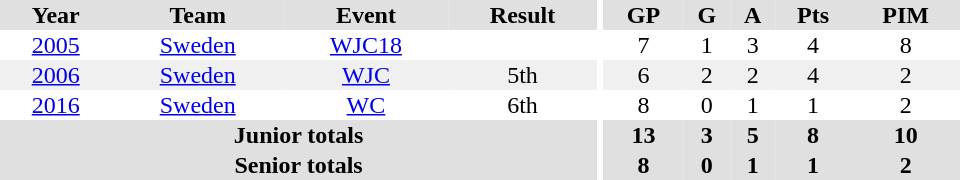<table border="0" cellpadding="1" cellspacing="0" ID="Table3" style="text-align:center; width:40em">
<tr ALIGN="center" bgcolor="#e0e0e0">
<th>Year</th>
<th>Team</th>
<th>Event</th>
<th>Result</th>
<th rowspan="99" bgcolor="#ffffff"></th>
<th>GP</th>
<th>G</th>
<th>A</th>
<th>Pts</th>
<th>PIM</th>
</tr>
<tr>
<td><a href='#'>2005</a></td>
<td><a href='#'>Sweden</a></td>
<td><a href='#'>WJC18</a></td>
<td></td>
<td>7</td>
<td>1</td>
<td>3</td>
<td>4</td>
<td>8</td>
</tr>
<tr bgcolor="#f0f0f0">
<td><a href='#'>2006</a></td>
<td><a href='#'>Sweden</a></td>
<td><a href='#'>WJC</a></td>
<td>5th</td>
<td>6</td>
<td>2</td>
<td>2</td>
<td>4</td>
<td>2</td>
</tr>
<tr>
<td><a href='#'>2016</a></td>
<td><a href='#'>Sweden</a></td>
<td><a href='#'>WC</a></td>
<td>6th</td>
<td>8</td>
<td>0</td>
<td>1</td>
<td>1</td>
<td>2</td>
</tr>
<tr bgcolor="#e0e0e0">
<th colspan="4">Junior totals</th>
<th>13</th>
<th>3</th>
<th>5</th>
<th>8</th>
<th>10</th>
</tr>
<tr bgcolor="#e0e0e0">
<th colspan="4">Senior totals</th>
<th>8</th>
<th>0</th>
<th>1</th>
<th>1</th>
<th>2</th>
</tr>
</table>
